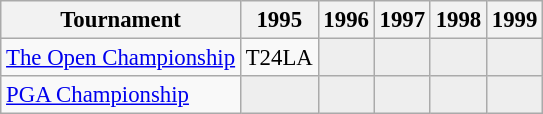<table class="wikitable" style="font-size:95%;text-align:center;">
<tr>
<th>Tournament</th>
<th>1995</th>
<th>1996</th>
<th>1997</th>
<th>1998</th>
<th>1999</th>
</tr>
<tr>
<td align=left><a href='#'>The Open Championship</a></td>
<td>T24<span>LA</span></td>
<td style="background:#eeeeee;"></td>
<td style="background:#eeeeee;"></td>
<td style="background:#eeeeee;"></td>
<td style="background:#eeeeee;"></td>
</tr>
<tr>
<td align=left><a href='#'>PGA Championship</a></td>
<td style="background:#eeeeee;"></td>
<td style="background:#eeeeee;"></td>
<td style="background:#eeeeee;"></td>
<td style="background:#eeeeee;"></td>
<td style="background:#eeeeee;"></td>
</tr>
</table>
